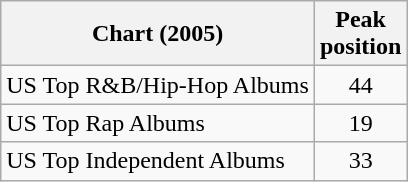<table class="wikitable">
<tr>
<th>Chart (2005)</th>
<th>Peak<br>position</th>
</tr>
<tr>
<td>US Top R&B/Hip-Hop Albums</td>
<td align="center">44</td>
</tr>
<tr>
<td>US Top Rap Albums</td>
<td align="center">19</td>
</tr>
<tr>
<td>US Top Independent Albums</td>
<td align="center">33</td>
</tr>
</table>
